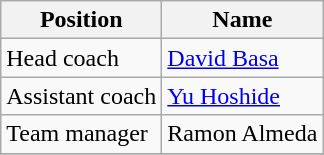<table class="wikitable">
<tr>
<th>Position</th>
<th>Name</th>
</tr>
<tr>
<td>Head coach</td>
<td> <a href='#'>David Basa</a></td>
</tr>
<tr>
<td>Assistant coach</td>
<td> <a href='#'>Yu Hoshide</a></td>
</tr>
<tr>
<td>Team manager</td>
<td> Ramon Almeda</td>
</tr>
<tr>
</tr>
</table>
